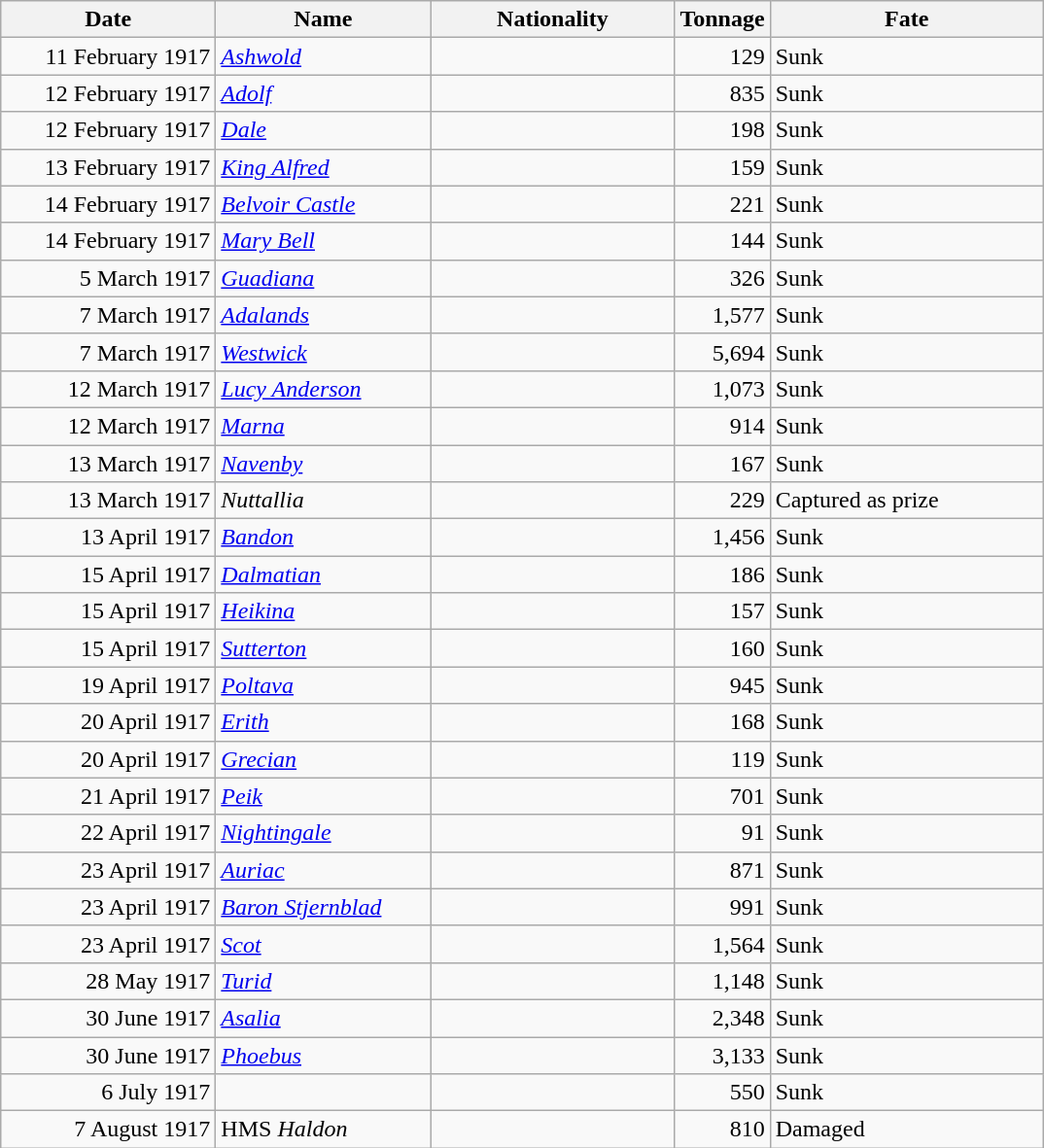<table class="wikitable sortable">
<tr>
<th width="140px">Date</th>
<th width="140px">Name</th>
<th width="160px">Nationality</th>
<th width="25px">Tonnage</th>
<th width="180px">Fate</th>
</tr>
<tr>
<td align="right">11 February 1917</td>
<td align="left"><a href='#'><em>Ashwold</em></a></td>
<td align="left"></td>
<td align="right">129</td>
<td align="left">Sunk</td>
</tr>
<tr>
<td align="right">12 February 1917</td>
<td align="left"><a href='#'><em>Adolf</em></a></td>
<td align="left"></td>
<td align="right">835</td>
<td align="left">Sunk</td>
</tr>
<tr>
<td align="right">12 February 1917</td>
<td align="left"><a href='#'><em>Dale</em></a></td>
<td align="left"></td>
<td align="right">198</td>
<td align="left">Sunk</td>
</tr>
<tr>
<td align="right">13 February 1917</td>
<td align="left"><a href='#'><em>King Alfred</em></a></td>
<td align="left"></td>
<td align="right">159</td>
<td align="left">Sunk</td>
</tr>
<tr>
<td align="right">14 February 1917</td>
<td align="left"><a href='#'><em>Belvoir Castle</em></a></td>
<td align="left"></td>
<td align="right">221</td>
<td align="left">Sunk</td>
</tr>
<tr>
<td align="right">14 February 1917</td>
<td align="left"><a href='#'><em>Mary Bell</em></a></td>
<td align="left"></td>
<td align="right">144</td>
<td align="left">Sunk</td>
</tr>
<tr>
<td align="right">5 March 1917</td>
<td align="left"><a href='#'><em>Guadiana</em></a></td>
<td align="left"></td>
<td align="right">326</td>
<td align="left">Sunk</td>
</tr>
<tr>
<td align="right">7 March 1917</td>
<td align="left"><a href='#'><em>Adalands</em></a></td>
<td align="left"></td>
<td align="right">1,577</td>
<td align="left">Sunk</td>
</tr>
<tr>
<td align="right">7 March 1917</td>
<td align="left"><a href='#'><em>Westwick</em></a></td>
<td align="left"></td>
<td align="right">5,694</td>
<td align="left">Sunk</td>
</tr>
<tr>
<td align="right">12 March 1917</td>
<td align="left"><a href='#'><em>Lucy Anderson</em></a></td>
<td align="left"></td>
<td align="right">1,073</td>
<td align="left">Sunk</td>
</tr>
<tr>
<td align="right">12 March 1917</td>
<td align="left"><a href='#'><em>Marna</em></a></td>
<td align="left"></td>
<td align="right">914</td>
<td align="left">Sunk</td>
</tr>
<tr>
<td align="right">13 March 1917</td>
<td align="left"><a href='#'><em>Navenby</em></a></td>
<td align="left"></td>
<td align="right">167</td>
<td align="left">Sunk</td>
</tr>
<tr>
<td align="right">13 March 1917</td>
<td align="left"><em>Nuttallia</em></td>
<td align="left"></td>
<td align="right">229</td>
<td align="left">Captured as prize</td>
</tr>
<tr>
<td align="right">13 April 1917</td>
<td align="left"><a href='#'><em>Bandon</em></a></td>
<td align="left"></td>
<td align="right">1,456</td>
<td align="left">Sunk</td>
</tr>
<tr>
<td align="right">15 April 1917</td>
<td align="left"><a href='#'><em>Dalmatian</em></a></td>
<td align="left"></td>
<td align="right">186</td>
<td align="left">Sunk</td>
</tr>
<tr>
<td align="right">15 April 1917</td>
<td align="left"><a href='#'><em>Heikina</em></a></td>
<td align="left"></td>
<td align="right">157</td>
<td align="left">Sunk</td>
</tr>
<tr>
<td align="right">15 April 1917</td>
<td align="left"><a href='#'><em>Sutterton</em></a></td>
<td align="left"></td>
<td align="right">160</td>
<td align="left">Sunk</td>
</tr>
<tr>
<td align="right">19 April 1917</td>
<td align="left"><a href='#'><em>Poltava</em></a></td>
<td align="left"></td>
<td align="right">945</td>
<td align="left">Sunk</td>
</tr>
<tr>
<td align="right">20 April 1917</td>
<td align="left"><a href='#'><em>Erith</em></a></td>
<td align="left"></td>
<td align="right">168</td>
<td align="left">Sunk</td>
</tr>
<tr>
<td align="right">20 April 1917</td>
<td align="left"><a href='#'><em>Grecian</em></a></td>
<td align="left"></td>
<td align="right">119</td>
<td align="left">Sunk</td>
</tr>
<tr>
<td align="right">21 April 1917</td>
<td align="left"><a href='#'><em>Peik</em></a></td>
<td align="left"></td>
<td align="right">701</td>
<td align="left">Sunk</td>
</tr>
<tr>
<td align="right">22 April 1917</td>
<td align="left"><a href='#'><em>Nightingale</em></a></td>
<td align="left"></td>
<td align="right">91</td>
<td align="left">Sunk</td>
</tr>
<tr>
<td align="right">23 April 1917</td>
<td align="left"><a href='#'><em>Auriac</em></a></td>
<td align="left"></td>
<td align="right">871</td>
<td align="left">Sunk</td>
</tr>
<tr>
<td align="right">23 April 1917</td>
<td align="left"><a href='#'><em>Baron Stjernblad</em></a></td>
<td align="left"></td>
<td align="right">991</td>
<td align="left">Sunk</td>
</tr>
<tr>
<td align="right">23 April 1917</td>
<td align="left"><a href='#'><em>Scot</em></a></td>
<td align="left"></td>
<td align="right">1,564</td>
<td align="left">Sunk</td>
</tr>
<tr>
<td align="right">28 May 1917</td>
<td align="left"><a href='#'><em>Turid</em></a></td>
<td align="left"></td>
<td align="right">1,148</td>
<td align="left">Sunk</td>
</tr>
<tr>
<td align="right">30 June 1917</td>
<td align="left"><a href='#'><em>Asalia</em></a></td>
<td align="left"></td>
<td align="right">2,348</td>
<td align="left">Sunk</td>
</tr>
<tr>
<td align="right">30 June 1917</td>
<td align="left"><a href='#'><em>Phoebus</em></a></td>
<td align="left"></td>
<td align="right">3,133</td>
<td align="left">Sunk</td>
</tr>
<tr>
<td align="right">6 July 1917</td>
<td align="left"></td>
<td align="left"></td>
<td align="right">550</td>
<td align="left">Sunk</td>
</tr>
<tr>
<td align="right">7 August 1917</td>
<td align="left">HMS <em>Haldon</em></td>
<td align="left"></td>
<td align="right">810</td>
<td align="left">Damaged</td>
</tr>
</table>
